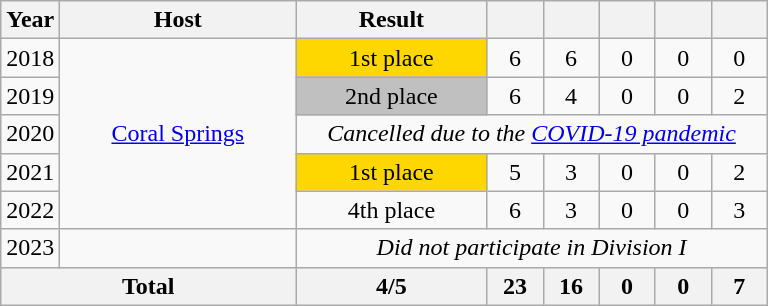<table class="wikitable" style="text-align:center">
<tr>
<th width=30>Year</th>
<th width=150>Host</th>
<th width=120>Result</th>
<th width=30></th>
<th width=30></th>
<th width=30></th>
<th width=30></th>
<th width=30></th>
</tr>
<tr>
<td>2018</td>
<td rowspan=5> <a href='#'>Coral Springs</a></td>
<td bgcolor="gold"> 1st place</td>
<td>6</td>
<td>6</td>
<td>0</td>
<td>0</td>
<td>0</td>
</tr>
<tr>
<td>2019</td>
<td bgcolor="silver"> 2nd place<br></td>
<td>6</td>
<td>4</td>
<td>0</td>
<td>0</td>
<td>2</td>
</tr>
<tr>
<td>2020</td>
<td colspan=6><em>Cancelled due to the <a href='#'>COVID-19 pandemic</a></em></td>
</tr>
<tr>
<td>2021</td>
<td bgcolor="gold"> 1st place<br></td>
<td>5</td>
<td>3</td>
<td>0</td>
<td>0</td>
<td>2</td>
</tr>
<tr>
<td>2022</td>
<td>4th place<br></td>
<td>6</td>
<td>3</td>
<td>0</td>
<td>0</td>
<td>3</td>
</tr>
<tr>
<td>2023</td>
<td></td>
<td colspan="6"><em>Did not participate in Division I</em></td>
</tr>
<tr>
<th colspan=2>Total</th>
<th>4/5</th>
<th>23</th>
<th>16</th>
<th>0</th>
<th>0</th>
<th>7</th>
</tr>
</table>
